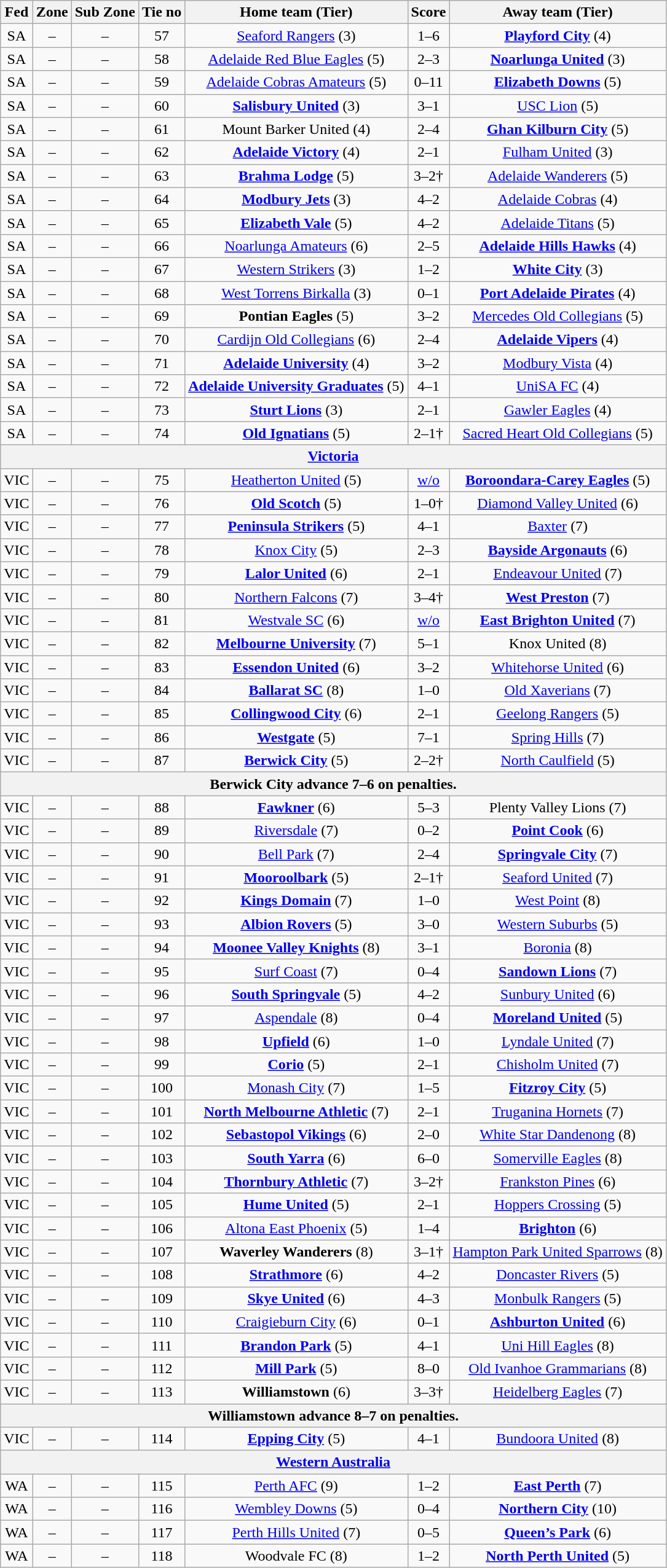<table class="wikitable" style="text-align:center">
<tr>
<th>Fed</th>
<th>Zone</th>
<th>Sub Zone</th>
<th>Tie no</th>
<th>Home team (Tier)</th>
<th>Score</th>
<th>Away team (Tier)</th>
</tr>
<tr>
<td>SA</td>
<td>–</td>
<td>–</td>
<td>57</td>
<td><a href='#'>Seaford Rangers</a> (3)</td>
<td>1–6</td>
<td><strong><a href='#'>Playford City</a></strong> (4)</td>
</tr>
<tr>
<td>SA</td>
<td>–</td>
<td>–</td>
<td>58</td>
<td><a href='#'>Adelaide Red Blue Eagles</a> (5)</td>
<td>2–3</td>
<td><strong><a href='#'>Noarlunga United</a></strong> (3)</td>
</tr>
<tr>
<td>SA</td>
<td>–</td>
<td>–</td>
<td>59</td>
<td><a href='#'>Adelaide Cobras Amateurs</a> (5)</td>
<td>0–11</td>
<td><strong><a href='#'>Elizabeth Downs</a></strong> (5)</td>
</tr>
<tr>
<td>SA</td>
<td>–</td>
<td>–</td>
<td>60</td>
<td><strong><a href='#'>Salisbury United</a></strong> (3)</td>
<td>3–1</td>
<td><a href='#'>USC Lion</a> (5)</td>
</tr>
<tr>
<td>SA</td>
<td>–</td>
<td>–</td>
<td>61</td>
<td>Mount Barker United (4)</td>
<td>2–4</td>
<td><strong><a href='#'>Ghan Kilburn City</a></strong> (5)</td>
</tr>
<tr>
<td>SA</td>
<td>–</td>
<td>–</td>
<td>62</td>
<td><strong><a href='#'>Adelaide Victory</a></strong> (4)</td>
<td>2–1</td>
<td><a href='#'>Fulham United</a> (3)</td>
</tr>
<tr>
<td>SA</td>
<td>–</td>
<td>–</td>
<td>63</td>
<td><strong><a href='#'>Brahma Lodge</a></strong> (5)</td>
<td>3–2†</td>
<td><a href='#'>Adelaide Wanderers</a> (5)</td>
</tr>
<tr>
<td>SA</td>
<td>–</td>
<td>–</td>
<td>64</td>
<td><strong><a href='#'>Modbury Jets</a></strong> (3)</td>
<td>4–2</td>
<td><a href='#'>Adelaide Cobras</a> (4)</td>
</tr>
<tr>
<td>SA</td>
<td>–</td>
<td>–</td>
<td>65</td>
<td><strong><a href='#'>Elizabeth Vale</a></strong> (5)</td>
<td>4–2</td>
<td><a href='#'>Adelaide Titans</a> (5)</td>
</tr>
<tr>
<td>SA</td>
<td>–</td>
<td>–</td>
<td>66</td>
<td><a href='#'>Noarlunga Amateurs</a> (6)</td>
<td>2–5</td>
<td><strong><a href='#'>Adelaide Hills Hawks</a></strong> (4)</td>
</tr>
<tr>
<td>SA</td>
<td>–</td>
<td>–</td>
<td>67</td>
<td><a href='#'>Western Strikers</a> (3)</td>
<td>1–2</td>
<td><strong><a href='#'>White City</a></strong> (3)</td>
</tr>
<tr>
<td>SA</td>
<td>–</td>
<td>–</td>
<td>68</td>
<td><a href='#'>West Torrens Birkalla</a> (3)</td>
<td>0–1</td>
<td><strong><a href='#'>Port Adelaide Pirates</a></strong> (4)</td>
</tr>
<tr>
<td>SA</td>
<td>–</td>
<td>–</td>
<td>69</td>
<td><strong>Pontian Eagles</strong> (5)</td>
<td>3–2</td>
<td><a href='#'>Mercedes Old Collegians</a> (5)</td>
</tr>
<tr>
<td>SA</td>
<td>–</td>
<td>–</td>
<td>70</td>
<td><a href='#'>Cardijn Old Collegians</a> (6)</td>
<td>2–4</td>
<td><strong><a href='#'>Adelaide Vipers</a></strong> (4)</td>
</tr>
<tr>
<td>SA</td>
<td>–</td>
<td>–</td>
<td>71</td>
<td><strong><a href='#'>Adelaide University</a></strong> (4)</td>
<td>3–2</td>
<td><a href='#'>Modbury Vista</a> (4)</td>
</tr>
<tr>
<td>SA</td>
<td>–</td>
<td>–</td>
<td>72</td>
<td><strong><a href='#'>Adelaide University Graduates</a></strong> (5)</td>
<td>4–1</td>
<td><a href='#'>UniSA FC</a> (4)</td>
</tr>
<tr>
<td>SA</td>
<td>–</td>
<td>–</td>
<td>73</td>
<td><strong><a href='#'>Sturt Lions</a></strong> (3)</td>
<td>2–1</td>
<td><a href='#'>Gawler Eagles</a> (4)</td>
</tr>
<tr>
<td>SA</td>
<td>–</td>
<td>–</td>
<td>74</td>
<td><strong><a href='#'>Old Ignatians</a></strong> (5)</td>
<td>2–1†</td>
<td><a href='#'>Sacred Heart Old Collegians</a> (5)</td>
</tr>
<tr>
<th colspan=7><a href='#'>Victoria</a></th>
</tr>
<tr>
<td>VIC</td>
<td>–</td>
<td>–</td>
<td>75</td>
<td><a href='#'>Heatherton United</a> (5)</td>
<td><a href='#'>w/o</a></td>
<td><strong><a href='#'>Boroondara-Carey Eagles</a></strong> (5)</td>
</tr>
<tr>
<td>VIC</td>
<td>–</td>
<td>–</td>
<td>76</td>
<td><strong><a href='#'>Old Scotch</a></strong> (5)</td>
<td>1–0†</td>
<td><a href='#'>Diamond Valley United</a> (6)</td>
</tr>
<tr>
<td>VIC</td>
<td>–</td>
<td>–</td>
<td>77</td>
<td><strong><a href='#'>Peninsula Strikers</a></strong> (5)</td>
<td>4–1</td>
<td><a href='#'>Baxter</a> (7)</td>
</tr>
<tr>
<td>VIC</td>
<td>–</td>
<td>–</td>
<td>78</td>
<td><a href='#'>Knox City</a> (5)</td>
<td>2–3</td>
<td><strong><a href='#'>Bayside Argonauts</a></strong> (6)</td>
</tr>
<tr>
<td>VIC</td>
<td>–</td>
<td>–</td>
<td>79</td>
<td><strong><a href='#'>Lalor United</a></strong> (6)</td>
<td>2–1</td>
<td><a href='#'>Endeavour United</a> (7)</td>
</tr>
<tr>
<td>VIC</td>
<td>–</td>
<td>–</td>
<td>80</td>
<td><a href='#'>Northern Falcons</a> (7)</td>
<td>3–4†</td>
<td><strong><a href='#'>West Preston</a></strong> (7)</td>
</tr>
<tr>
<td>VIC</td>
<td>–</td>
<td>–</td>
<td>81</td>
<td><a href='#'>Westvale SC</a> (6)</td>
<td><a href='#'>w/o</a></td>
<td><strong><a href='#'>East Brighton United</a></strong> (7)</td>
</tr>
<tr>
<td>VIC</td>
<td>–</td>
<td>–</td>
<td>82</td>
<td><strong><a href='#'>Melbourne University</a></strong> (7)</td>
<td>5–1</td>
<td>Knox United (8)</td>
</tr>
<tr>
<td>VIC</td>
<td>–</td>
<td>–</td>
<td>83</td>
<td><strong><a href='#'>Essendon United</a></strong> (6)</td>
<td>3–2</td>
<td><a href='#'>Whitehorse United</a> (6)</td>
</tr>
<tr>
<td>VIC</td>
<td>–</td>
<td>–</td>
<td>84</td>
<td><strong><a href='#'>Ballarat SC</a></strong> (8)</td>
<td>1–0</td>
<td><a href='#'>Old Xaverians</a> (7)</td>
</tr>
<tr>
<td>VIC</td>
<td>–</td>
<td>–</td>
<td>85</td>
<td><strong><a href='#'>Collingwood City</a></strong> (6)</td>
<td>2–1</td>
<td><a href='#'>Geelong Rangers</a> (5)</td>
</tr>
<tr>
<td>VIC</td>
<td>–</td>
<td>–</td>
<td>86</td>
<td><strong><a href='#'>Westgate</a></strong> (5)</td>
<td>7–1</td>
<td><a href='#'>Spring Hills</a> (7)</td>
</tr>
<tr>
<td>VIC</td>
<td>–</td>
<td>–</td>
<td>87</td>
<td><strong><a href='#'>Berwick City</a></strong> (5)</td>
<td>2–2†</td>
<td><a href='#'>North Caulfield</a> (5)</td>
</tr>
<tr>
<th colspan=7>Berwick City advance 7–6 on penalties.</th>
</tr>
<tr>
<td>VIC</td>
<td>–</td>
<td>–</td>
<td>88</td>
<td><strong><a href='#'>Fawkner</a></strong> (6)</td>
<td>5–3</td>
<td>Plenty Valley Lions (7)</td>
</tr>
<tr>
<td>VIC</td>
<td>–</td>
<td>–</td>
<td>89</td>
<td><a href='#'>Riversdale</a> (7)</td>
<td>0–2</td>
<td><strong><a href='#'>Point Cook</a></strong> (6)</td>
</tr>
<tr>
<td>VIC</td>
<td>–</td>
<td>–</td>
<td>90</td>
<td><a href='#'>Bell Park</a> (7)</td>
<td>2–4</td>
<td><strong><a href='#'>Springvale City</a></strong> (7)</td>
</tr>
<tr>
<td>VIC</td>
<td>–</td>
<td>–</td>
<td>91</td>
<td><strong><a href='#'>Mooroolbark</a></strong> (5)</td>
<td>2–1†</td>
<td><a href='#'>Seaford United</a> (7)</td>
</tr>
<tr>
<td>VIC</td>
<td>–</td>
<td>–</td>
<td>92</td>
<td><strong><a href='#'>Kings Domain</a></strong> (7)</td>
<td>1–0</td>
<td><a href='#'>West Point</a> (8)</td>
</tr>
<tr>
<td>VIC</td>
<td>–</td>
<td>–</td>
<td>93</td>
<td><strong><a href='#'>Albion Rovers</a></strong> (5)</td>
<td>3–0</td>
<td><a href='#'>Western Suburbs</a> (5)</td>
</tr>
<tr>
<td>VIC</td>
<td>–</td>
<td>–</td>
<td>94</td>
<td><strong><a href='#'>Moonee Valley Knights</a></strong> (8)</td>
<td>3–1</td>
<td><a href='#'>Boronia</a> (8)</td>
</tr>
<tr>
<td>VIC</td>
<td>–</td>
<td>–</td>
<td>95</td>
<td><a href='#'>Surf Coast</a> (7)</td>
<td>0–4</td>
<td><strong><a href='#'>Sandown Lions</a></strong> (7)</td>
</tr>
<tr>
<td>VIC</td>
<td>–</td>
<td>–</td>
<td>96</td>
<td><strong><a href='#'>South Springvale</a></strong> (5)</td>
<td>4–2</td>
<td><a href='#'>Sunbury United</a> (6)</td>
</tr>
<tr>
<td>VIC</td>
<td>–</td>
<td>–</td>
<td>97</td>
<td><a href='#'>Aspendale</a> (8)</td>
<td>0–4</td>
<td><strong><a href='#'>Moreland United</a></strong> (5)</td>
</tr>
<tr>
<td>VIC</td>
<td>–</td>
<td>–</td>
<td>98</td>
<td><strong><a href='#'>Upfield</a></strong> (6)</td>
<td>1–0</td>
<td><a href='#'>Lyndale United</a> (7)</td>
</tr>
<tr>
<td>VIC</td>
<td>–</td>
<td>–</td>
<td>99</td>
<td><strong><a href='#'>Corio</a></strong> (5)</td>
<td>2–1</td>
<td><a href='#'>Chisholm United</a> (7)</td>
</tr>
<tr>
<td>VIC</td>
<td>–</td>
<td>–</td>
<td>100</td>
<td><a href='#'>Monash City</a> (7)</td>
<td>1–5</td>
<td><strong><a href='#'>Fitzroy City</a></strong> (5)</td>
</tr>
<tr>
<td>VIC</td>
<td>–</td>
<td>–</td>
<td>101</td>
<td><strong><a href='#'>North Melbourne Athletic</a></strong> (7)</td>
<td>2–1</td>
<td><a href='#'>Truganina Hornets</a> (7)</td>
</tr>
<tr>
<td>VIC</td>
<td>–</td>
<td>–</td>
<td>102</td>
<td><strong><a href='#'>Sebastopol Vikings</a></strong> (6)</td>
<td>2–0</td>
<td><a href='#'>White Star Dandenong</a> (8)</td>
</tr>
<tr>
<td>VIC</td>
<td>–</td>
<td>–</td>
<td>103</td>
<td><strong><a href='#'>South Yarra</a></strong> (6)</td>
<td>6–0</td>
<td><a href='#'>Somerville Eagles</a> (8)</td>
</tr>
<tr>
<td>VIC</td>
<td>–</td>
<td>–</td>
<td>104</td>
<td><strong><a href='#'>Thornbury Athletic</a></strong> (7)</td>
<td>3–2†</td>
<td><a href='#'>Frankston Pines</a> (6)</td>
</tr>
<tr>
<td>VIC</td>
<td>–</td>
<td>–</td>
<td>105</td>
<td><strong><a href='#'>Hume United</a></strong> (5)</td>
<td>2–1</td>
<td><a href='#'>Hoppers Crossing</a> (5)</td>
</tr>
<tr>
<td>VIC</td>
<td>–</td>
<td>–</td>
<td>106</td>
<td><a href='#'>Altona East Phoenix</a> (5)</td>
<td>1–4</td>
<td><strong><a href='#'>Brighton</a></strong> (6)</td>
</tr>
<tr>
<td>VIC</td>
<td>–</td>
<td>–</td>
<td>107</td>
<td><strong>Waverley Wanderers</strong> (8)</td>
<td>3–1†</td>
<td><a href='#'>Hampton Park United Sparrows</a> (8)</td>
</tr>
<tr>
<td>VIC</td>
<td>–</td>
<td>–</td>
<td>108</td>
<td><strong><a href='#'>Strathmore</a></strong> (6)</td>
<td>4–2</td>
<td><a href='#'>Doncaster Rivers</a> (5)</td>
</tr>
<tr>
<td>VIC</td>
<td>–</td>
<td>–</td>
<td>109</td>
<td><strong><a href='#'>Skye United</a></strong> (6)</td>
<td>4–3</td>
<td><a href='#'>Monbulk Rangers</a> (5)</td>
</tr>
<tr>
<td>VIC</td>
<td>–</td>
<td>–</td>
<td>110</td>
<td><a href='#'>Craigieburn City</a> (6)</td>
<td>0–1</td>
<td><strong><a href='#'>Ashburton United</a></strong> (6)</td>
</tr>
<tr>
<td>VIC</td>
<td>–</td>
<td>–</td>
<td>111</td>
<td><strong><a href='#'>Brandon Park</a></strong> (5)</td>
<td>4–1</td>
<td><a href='#'>Uni Hill Eagles</a> (8)</td>
</tr>
<tr>
<td>VIC</td>
<td>–</td>
<td>–</td>
<td>112</td>
<td><strong><a href='#'>Mill Park</a></strong> (5)</td>
<td>8–0</td>
<td><a href='#'>Old Ivanhoe Grammarians</a> (8)</td>
</tr>
<tr>
<td>VIC</td>
<td>–</td>
<td>–</td>
<td>113</td>
<td><strong>Williamstown</strong> (6)</td>
<td>3–3†</td>
<td><a href='#'>Heidelberg Eagles</a> (7)</td>
</tr>
<tr>
<th colspan=7>Williamstown advance 8–7 on penalties.</th>
</tr>
<tr>
<td>VIC</td>
<td>–</td>
<td>–</td>
<td>114</td>
<td><strong><a href='#'>Epping City</a></strong> (5)</td>
<td>4–1</td>
<td><a href='#'>Bundoora United</a> (8)</td>
</tr>
<tr>
<th colspan=7><a href='#'>Western Australia</a></th>
</tr>
<tr>
<td>WA</td>
<td>–</td>
<td>–</td>
<td>115</td>
<td><a href='#'>Perth AFC</a> (9)</td>
<td>1–2</td>
<td><strong><a href='#'>East Perth</a></strong> (7)</td>
</tr>
<tr>
<td>WA</td>
<td>–</td>
<td>–</td>
<td>116</td>
<td><a href='#'>Wembley Downs</a> (5)</td>
<td>0–4</td>
<td><strong><a href='#'>Northern City</a></strong> (10)</td>
</tr>
<tr>
<td>WA</td>
<td>–</td>
<td>–</td>
<td>117</td>
<td><a href='#'>Perth Hills United</a> (7)</td>
<td>0–5</td>
<td><strong><a href='#'>Queen’s Park</a></strong> (6)</td>
</tr>
<tr>
<td>WA</td>
<td>–</td>
<td>–</td>
<td>118</td>
<td>Woodvale FC (8)</td>
<td>1–2</td>
<td><strong><a href='#'>North Perth United</a></strong> (5)</td>
</tr>
</table>
